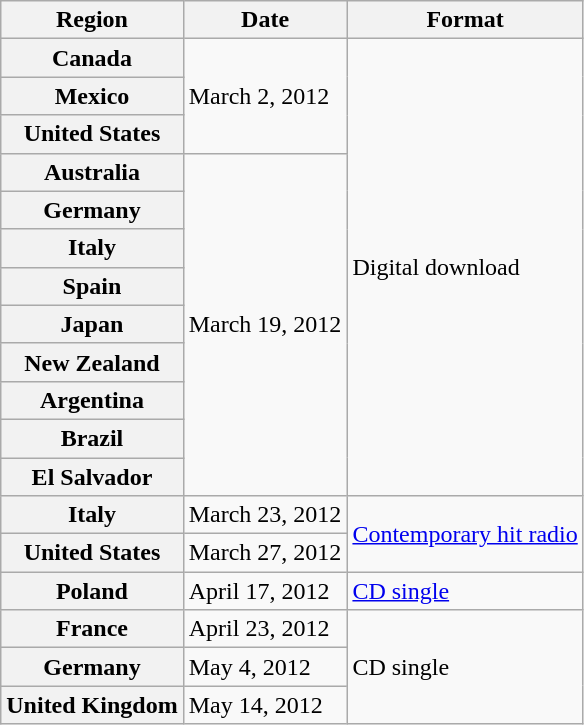<table class="wikitable plainrowheaders">
<tr>
<th scope="col">Region</th>
<th scope="col">Date</th>
<th scope="col">Format</th>
</tr>
<tr>
<th scope="row">Canada</th>
<td rowspan="3">March 2, 2012</td>
<td rowspan="12">Digital download</td>
</tr>
<tr>
<th scope="row">Mexico</th>
</tr>
<tr>
<th scope="row">United States</th>
</tr>
<tr>
<th scope="row">Australia</th>
<td rowspan="9">March 19, 2012</td>
</tr>
<tr>
<th scope="row">Germany</th>
</tr>
<tr>
<th scope="row">Italy</th>
</tr>
<tr>
<th scope="row">Spain</th>
</tr>
<tr>
<th scope="row">Japan</th>
</tr>
<tr>
<th scope="row">New Zealand</th>
</tr>
<tr>
<th scope="row">Argentina</th>
</tr>
<tr>
<th scope="row">Brazil</th>
</tr>
<tr>
<th scope="row">El Salvador</th>
</tr>
<tr>
<th scope="row">Italy</th>
<td>March 23, 2012</td>
<td rowspan="2"><a href='#'>Contemporary hit radio</a></td>
</tr>
<tr>
<th scope="row">United States</th>
<td>March 27, 2012</td>
</tr>
<tr>
<th scope="row">Poland</th>
<td>April 17, 2012</td>
<td><a href='#'>CD single</a></td>
</tr>
<tr>
<th scope="row">France</th>
<td>April 23, 2012</td>
<td rowspan="3">CD single</td>
</tr>
<tr>
<th scope="row">Germany</th>
<td>May 4, 2012</td>
</tr>
<tr>
<th scope="row">United Kingdom</th>
<td>May 14, 2012</td>
</tr>
</table>
